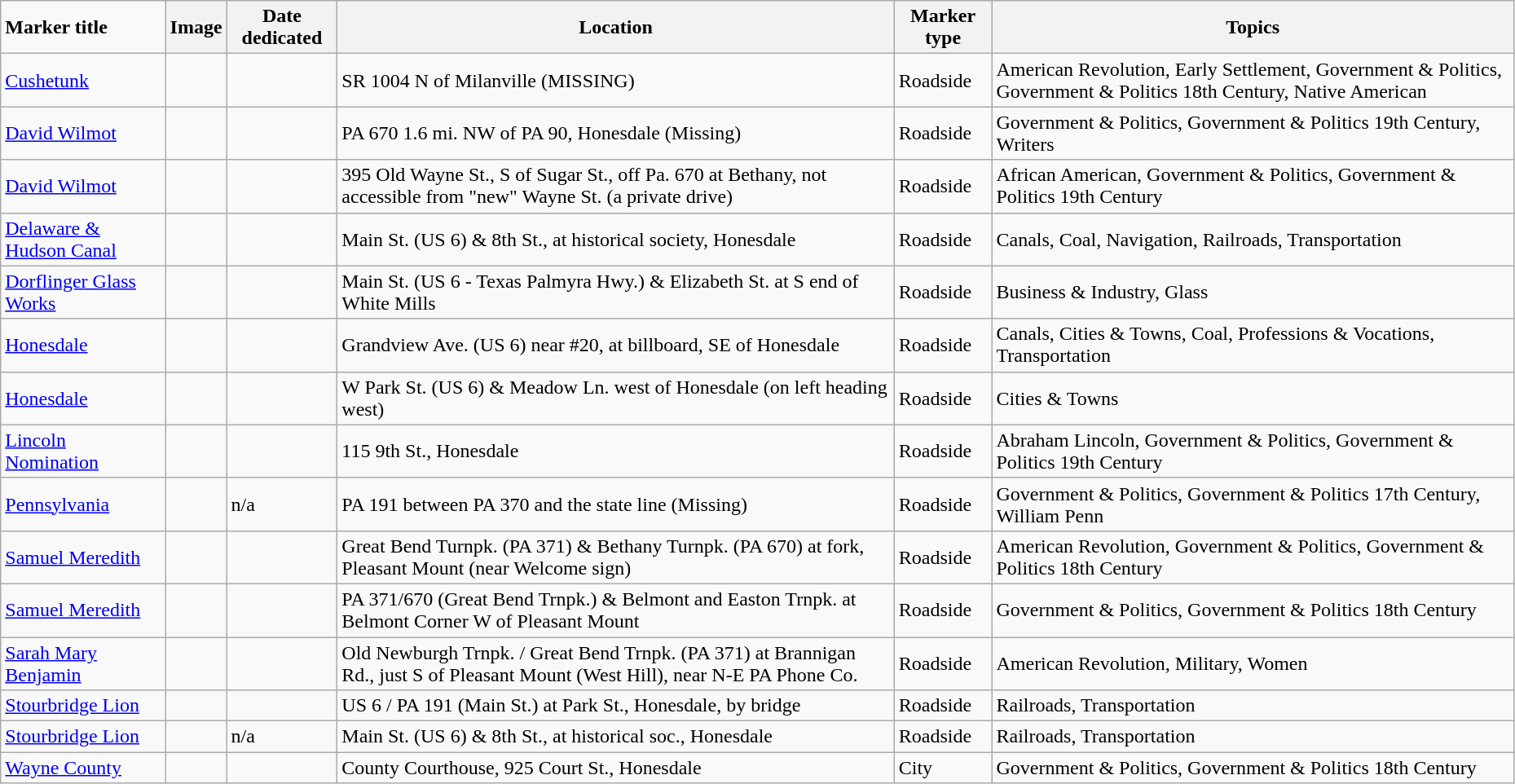<table class="wikitable sortable" style="width:98%">
<tr>
<td><strong>Marker title</strong></td>
<th class="unsortable"><strong>Image</strong></th>
<th><strong>Date dedicated</strong></th>
<th><strong>Location</strong></th>
<th><strong>Marker type</strong></th>
<th><strong>Topics</strong></th>
</tr>
<tr ->
<td><a href='#'>Cushetunk</a></td>
<td></td>
<td></td>
<td>SR 1004 N of Milanville (MISSING)<br><small></small></td>
<td>Roadside</td>
<td>American Revolution, Early Settlement, Government & Politics, Government & Politics 18th Century, Native American</td>
</tr>
<tr ->
<td><a href='#'>David Wilmot</a></td>
<td></td>
<td></td>
<td>PA 670 1.6 mi. NW of PA 90, Honesdale (Missing)<br><small></small></td>
<td>Roadside</td>
<td>Government & Politics, Government & Politics 19th Century, Writers</td>
</tr>
<tr ->
<td><a href='#'>David Wilmot</a></td>
<td></td>
<td></td>
<td>395 Old Wayne St., S of Sugar St., off Pa. 670 at Bethany, not accessible from "new" Wayne St. (a private drive)<br><small></small></td>
<td>Roadside</td>
<td>African American, Government & Politics, Government & Politics 19th Century</td>
</tr>
<tr ->
<td><a href='#'>Delaware & Hudson Canal</a></td>
<td></td>
<td></td>
<td>Main St. (US 6) & 8th St., at historical society, Honesdale<br><small></small></td>
<td>Roadside</td>
<td>Canals, Coal, Navigation, Railroads, Transportation</td>
</tr>
<tr ->
<td><a href='#'>Dorflinger Glass Works</a></td>
<td></td>
<td></td>
<td>Main St. (US 6 - Texas Palmyra Hwy.) & Elizabeth St. at S end of White Mills<br><small></small></td>
<td>Roadside</td>
<td>Business & Industry, Glass</td>
</tr>
<tr ->
<td><a href='#'>Honesdale</a></td>
<td></td>
<td></td>
<td>Grandview Ave. (US 6) near #20, at billboard, SE of Honesdale<br><small></small></td>
<td>Roadside</td>
<td>Canals, Cities & Towns, Coal, Professions & Vocations, Transportation</td>
</tr>
<tr ->
<td><a href='#'>Honesdale</a></td>
<td></td>
<td></td>
<td>W Park St. (US 6) & Meadow Ln. west of Honesdale (on left heading west)<br><small></small></td>
<td>Roadside</td>
<td>Cities & Towns</td>
</tr>
<tr ->
<td><a href='#'>Lincoln Nomination</a></td>
<td></td>
<td></td>
<td>115 9th St., Honesdale<br><small></small></td>
<td>Roadside</td>
<td>Abraham Lincoln, Government & Politics, Government & Politics 19th Century</td>
</tr>
<tr ->
<td><a href='#'>Pennsylvania</a></td>
<td></td>
<td>n/a</td>
<td>PA 191 between PA 370 and the state line (Missing)<br><small></small></td>
<td>Roadside</td>
<td>Government & Politics, Government & Politics 17th Century, William Penn</td>
</tr>
<tr ->
<td><a href='#'>Samuel Meredith</a></td>
<td></td>
<td></td>
<td>Great Bend Turnpk. (PA 371) & Bethany Turnpk. (PA 670) at fork, Pleasant Mount (near Welcome sign)<br><small></small></td>
<td>Roadside</td>
<td>American Revolution, Government & Politics, Government & Politics 18th Century</td>
</tr>
<tr ->
<td><a href='#'>Samuel Meredith</a></td>
<td></td>
<td></td>
<td>PA 371/670 (Great Bend Trnpk.) & Belmont and Easton Trnpk. at Belmont Corner W of Pleasant Mount<br><small></small></td>
<td>Roadside</td>
<td>Government & Politics, Government & Politics 18th Century</td>
</tr>
<tr ->
<td><a href='#'>Sarah Mary Benjamin</a></td>
<td></td>
<td></td>
<td>Old Newburgh Trnpk. / Great Bend Trnpk. (PA 371) at Brannigan Rd., just S of Pleasant Mount (West Hill), near N-E PA Phone Co.<br><small></small></td>
<td>Roadside</td>
<td>American Revolution, Military, Women</td>
</tr>
<tr ->
<td><a href='#'>Stourbridge Lion</a></td>
<td></td>
<td></td>
<td>US 6 / PA 191 (Main St.) at Park St., Honesdale, by bridge<br><small></small></td>
<td>Roadside</td>
<td>Railroads, Transportation</td>
</tr>
<tr ->
<td><a href='#'>Stourbridge Lion</a></td>
<td></td>
<td>n/a</td>
<td>Main St. (US 6) & 8th St., at historical soc., Honesdale<br><small></small></td>
<td>Roadside</td>
<td>Railroads, Transportation</td>
</tr>
<tr ->
<td><a href='#'>Wayne County</a></td>
<td></td>
<td></td>
<td>County Courthouse, 925 Court St., Honesdale<br><small></small></td>
<td>City</td>
<td>Government & Politics, Government & Politics 18th Century</td>
</tr>
</table>
